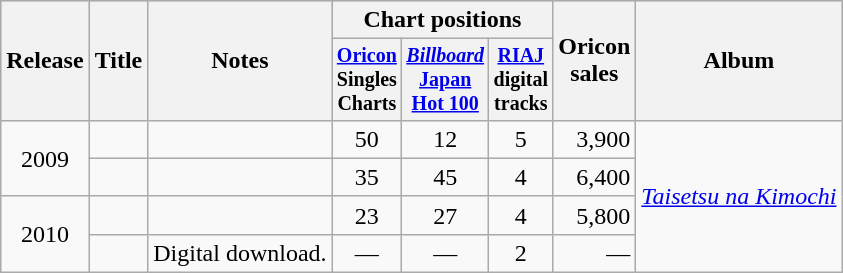<table class="wikitable" style="text-align:center">
<tr bgcolor="#CCCCCC">
<th rowspan="2">Release</th>
<th rowspan="2">Title</th>
<th rowspan="2">Notes</th>
<th colspan="3">Chart positions</th>
<th rowspan="2">Oricon<br>sales<br></th>
<th rowspan="2">Album</th>
</tr>
<tr style="font-size:smaller;">
<th width="35"><a href='#'>Oricon</a> Singles Charts<br></th>
<th width="35"><em><a href='#'>Billboard</a></em> <a href='#'>Japan Hot 100</a><br></th>
<th width="35"><a href='#'>RIAJ</a> digital tracks<br></th>
</tr>
<tr>
<td rowspan="2">2009</td>
<td align="left"></td>
<td align="left"></td>
<td>50</td>
<td>12</td>
<td>5</td>
<td align="right">3,900</td>
<td align="left" rowspan="4"><em><a href='#'>Taisetsu na Kimochi</a></em></td>
</tr>
<tr>
<td align="left"></td>
<td align="left"></td>
<td>35</td>
<td>45</td>
<td>4</td>
<td align="right">6,400</td>
</tr>
<tr>
<td rowspan="2">2010</td>
<td align="left"></td>
<td align="left"></td>
<td>23</td>
<td>27</td>
<td>4</td>
<td align="right">5,800</td>
</tr>
<tr>
<td align="left"></td>
<td align="left">Digital download.</td>
<td>—</td>
<td>—</td>
<td>2</td>
<td align="right">—</td>
</tr>
</table>
